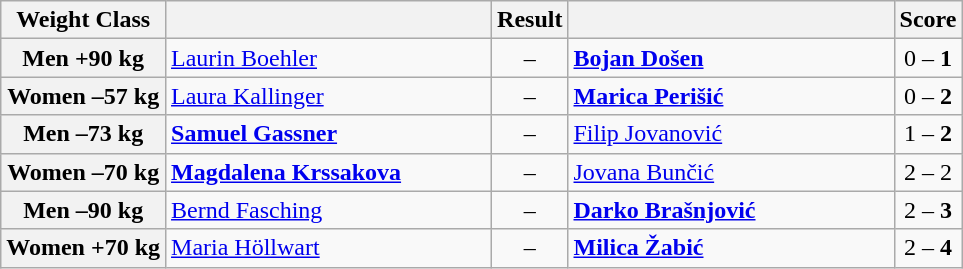<table class="wikitable">
<tr>
<th>Weight Class</th>
<th style="width:210px;"></th>
<th>Result</th>
<th style="width:210px;"></th>
<th>Score</th>
</tr>
<tr>
<th>Men +90 kg</th>
<td><a href='#'>Laurin Boehler</a></td>
<td align="center"> – <strong></strong></td>
<td><strong><a href='#'>Bojan Došen</a></strong></td>
<td align="center">0 – <strong>1</strong></td>
</tr>
<tr>
<th>Women –57 kg</th>
<td><a href='#'>Laura Kallinger</a></td>
<td align="center"> – <strong></strong></td>
<td><strong><a href='#'>Marica Perišić</a></strong></td>
<td align="center">0 – <strong>2</strong></td>
</tr>
<tr>
<th>Men –73 kg</th>
<td><strong><a href='#'>Samuel Gassner</a></strong></td>
<td align="center"><strong></strong> – </td>
<td><a href='#'>Filip Jovanović</a></td>
<td align="center">1 – <strong>2</strong></td>
</tr>
<tr>
<th>Women –70 kg</th>
<td><strong><a href='#'>Magdalena Krssakova</a></strong></td>
<td align="center"><strong></strong> – </td>
<td><a href='#'>Jovana Bunčić</a></td>
<td align="center">2 – 2</td>
</tr>
<tr>
<th>Men –90 kg</th>
<td><a href='#'>Bernd Fasching</a></td>
<td align="center"> – <strong></strong></td>
<td><strong><a href='#'>Darko Brašnjović</a></strong></td>
<td align="center">2 – <strong>3</strong></td>
</tr>
<tr>
<th>Women +70 kg</th>
<td><a href='#'>Maria Höllwart</a></td>
<td align="center"> – <strong></strong></td>
<td><strong><a href='#'>Milica Žabić</a></strong></td>
<td align="center">2 – <strong>4</strong></td>
</tr>
</table>
